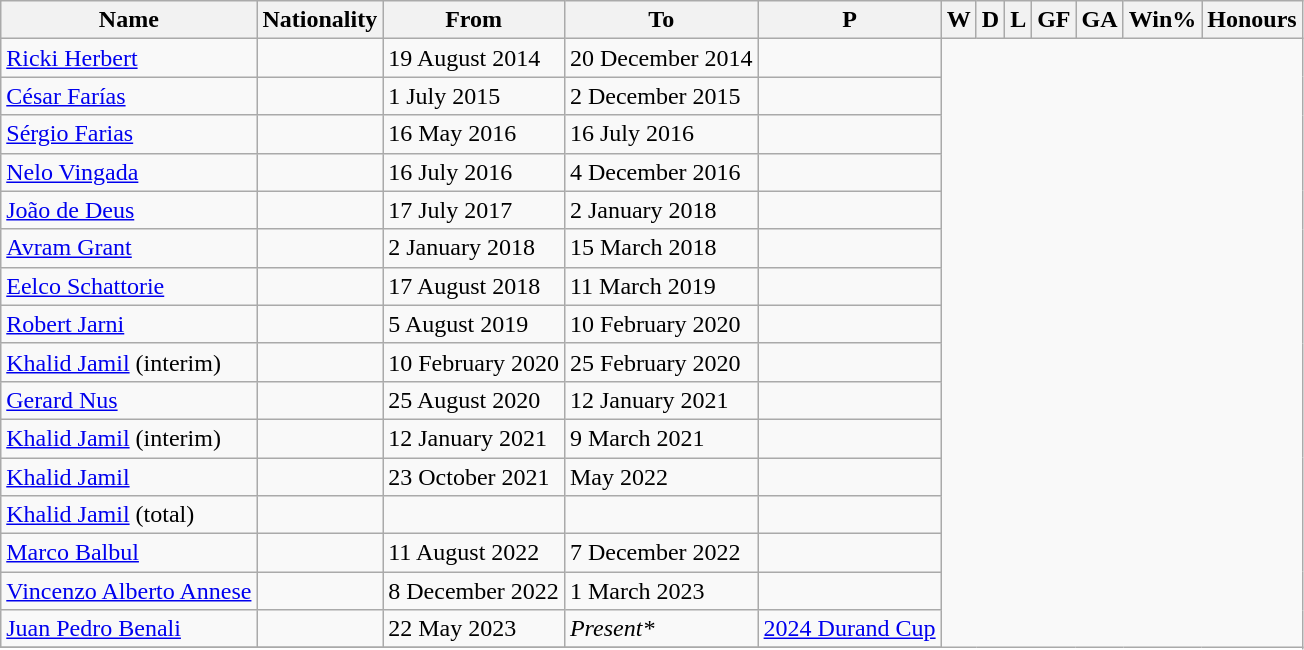<table class="wikitable plainrowheaders sortable" style="text-align:center">
<tr>
<th>Name</th>
<th>Nationality</th>
<th>From</th>
<th class="unsortable">To</th>
<th>P</th>
<th>W</th>
<th>D</th>
<th>L</th>
<th>GF</th>
<th>GA</th>
<th>Win%</th>
<th>Honours</th>
</tr>
<tr>
<td scope=row style=text-align:left><a href='#'>Ricki Herbert</a></td>
<td align=left></td>
<td align=left>19 August 2014</td>
<td align=left>20 December 2014<br></td>
<td></td>
</tr>
<tr>
<td scope=row style=text-align:left><a href='#'>César Farías</a></td>
<td align=left></td>
<td align=left>1 July 2015</td>
<td align=left>2 December 2015<br></td>
<td></td>
</tr>
<tr>
<td scope=row style=text-align:left><a href='#'>Sérgio Farias</a></td>
<td align=left></td>
<td align=left>16 May 2016</td>
<td align=left>16 July 2016<br></td>
<td></td>
</tr>
<tr>
<td scope=row style=text-align:left><a href='#'>Nelo Vingada</a></td>
<td align=left></td>
<td align=left>16 July 2016</td>
<td align=left>4 December 2016<br></td>
<td></td>
</tr>
<tr>
<td scope=row style=text-align:left><a href='#'>João de Deus</a></td>
<td align=left></td>
<td align=left>17 July 2017</td>
<td align=left>2 January 2018<br></td>
<td></td>
</tr>
<tr>
<td scope=row style=text-align:left><a href='#'>Avram Grant</a></td>
<td align=left></td>
<td align=left>2 January 2018</td>
<td align=left>15 March 2018<br></td>
<td></td>
</tr>
<tr>
<td scope=row style=text-align:left><a href='#'>Eelco Schattorie</a></td>
<td align=left></td>
<td align=left>17 August 2018</td>
<td align=left>11 March 2019<br></td>
<td></td>
</tr>
<tr>
<td scope=row style=text-align:left><a href='#'>Robert Jarni</a></td>
<td align=left></td>
<td align=left>5 August 2019</td>
<td align=left>10 February 2020<br></td>
<td></td>
</tr>
<tr>
<td scope=row style=text-align:left><a href='#'>Khalid Jamil</a> (interim)</td>
<td align=left></td>
<td align=left>10 February 2020</td>
<td align=left>25 February 2020<br></td>
<td></td>
</tr>
<tr>
<td scope=row style=text-align:left><a href='#'>Gerard Nus</a></td>
<td align=left></td>
<td align=left>25 August 2020</td>
<td align=left>12 January 2021<br></td>
<td></td>
</tr>
<tr>
<td scope=row style=text-align:left><a href='#'>Khalid Jamil</a> (interim)</td>
<td align=left></td>
<td align=left>12 January 2021</td>
<td align=left>9 March 2021<br></td>
<td></td>
</tr>
<tr>
<td scope=row style=text-align:left><a href='#'>Khalid Jamil</a></td>
<td align=left></td>
<td align=left>23 October 2021</td>
<td align=left>May 2022<br></td>
<td></td>
</tr>
<tr>
<td scope=row style=text-align:left><a href='#'>Khalid Jamil</a> (total)</td>
<td align=left></td>
<td align=left></td>
<td align=left><br></td>
<td></td>
</tr>
<tr>
<td scope=row style=text-align:left><a href='#'>Marco Balbul</a></td>
<td align=left></td>
<td align=left>11 August 2022</td>
<td align=left>7 December 2022<br></td>
<td></td>
</tr>
<tr>
<td scope=row style=text-align:left><a href='#'>Vincenzo Alberto Annese</a></td>
<td align=left></td>
<td align=left>8 December 2022</td>
<td align=left>1 March 2023<br></td>
<td></td>
</tr>
<tr>
<td scope=row style=text-align:left><a href='#'>Juan Pedro Benali</a></td>
<td align=left></td>
<td align=left>22 May 2023</td>
<td align=left><em>Present*</em><br></td>
<td><a href='#'>2024 Durand Cup</a></td>
</tr>
<tr>
</tr>
</table>
